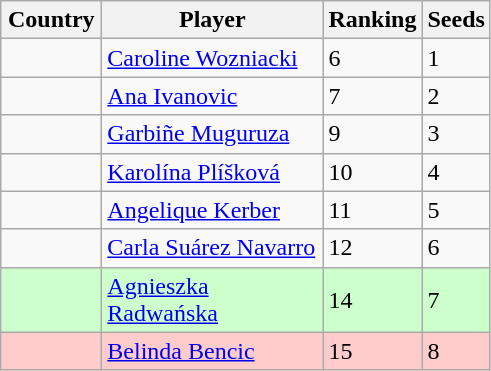<table class="sortable wikitable">
<tr>
<th width="60">Country</th>
<th width="140">Player</th>
<th>Ranking</th>
<th>Seeds</th>
</tr>
<tr>
<td></td>
<td><a href='#'>Caroline Wozniacki</a></td>
<td>6</td>
<td>1</td>
</tr>
<tr>
<td></td>
<td><a href='#'>Ana Ivanovic</a></td>
<td>7</td>
<td>2</td>
</tr>
<tr>
<td></td>
<td><a href='#'>Garbiñe Muguruza</a></td>
<td>9</td>
<td>3</td>
</tr>
<tr>
<td></td>
<td><a href='#'>Karolína Plíšková</a></td>
<td>10</td>
<td>4</td>
</tr>
<tr>
<td></td>
<td><a href='#'>Angelique Kerber</a></td>
<td>11</td>
<td>5</td>
</tr>
<tr>
<td></td>
<td><a href='#'>Carla Suárez Navarro</a></td>
<td>12</td>
<td>6</td>
</tr>
<tr style="background:#cfc;">
<td></td>
<td><a href='#'>Agnieszka Radwańska</a></td>
<td>14</td>
<td>7</td>
</tr>
<tr style="background:#fcc;">
<td></td>
<td><a href='#'>Belinda Bencic</a></td>
<td>15</td>
<td>8</td>
</tr>
</table>
